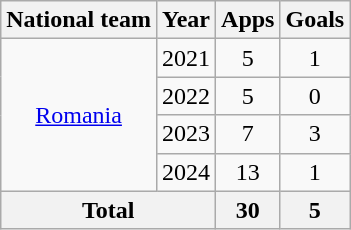<table class="wikitable" style="text-align:center">
<tr>
<th>National team</th>
<th>Year</th>
<th>Apps</th>
<th>Goals</th>
</tr>
<tr>
<td rowspan="4"><a href='#'>Romania</a></td>
<td>2021</td>
<td>5</td>
<td>1</td>
</tr>
<tr>
<td>2022</td>
<td>5</td>
<td>0</td>
</tr>
<tr>
<td>2023</td>
<td>7</td>
<td>3</td>
</tr>
<tr>
<td>2024</td>
<td>13</td>
<td>1</td>
</tr>
<tr>
<th colspan="2">Total</th>
<th>30</th>
<th>5</th>
</tr>
</table>
